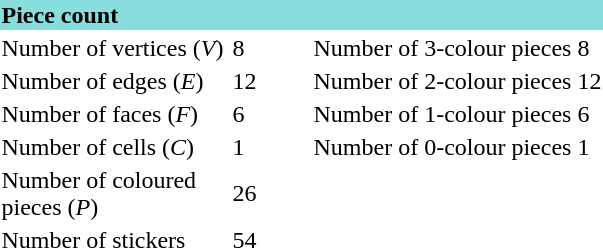<table>
<tr>
<td colspan="4" style="background:#88DDDD;font-weight:bold;">Piece count</td>
</tr>
<tr>
<td>Number of vertices (<em>V</em>)</td>
<td style="width:50px;">8</td>
<td>Number of 3-colour pieces</td>
<td>8</td>
</tr>
<tr>
<td>Number of edges (<em>E</em>)</td>
<td>12</td>
<td>Number of 2-colour pieces</td>
<td>12</td>
</tr>
<tr>
<td>Number of faces (<em>F</em>)</td>
<td>6</td>
<td>Number of 1-colour pieces</td>
<td>6</td>
</tr>
<tr>
<td>Number of cells (<em>C</em>)</td>
<td>1</td>
<td>Number of 0-colour pieces</td>
<td>1</td>
</tr>
<tr>
<td style="width:150px;">Number of coloured pieces (<em>P</em>)</td>
<td>26</td>
</tr>
<tr>
<td>Number of stickers</td>
<td>54</td>
</tr>
</table>
